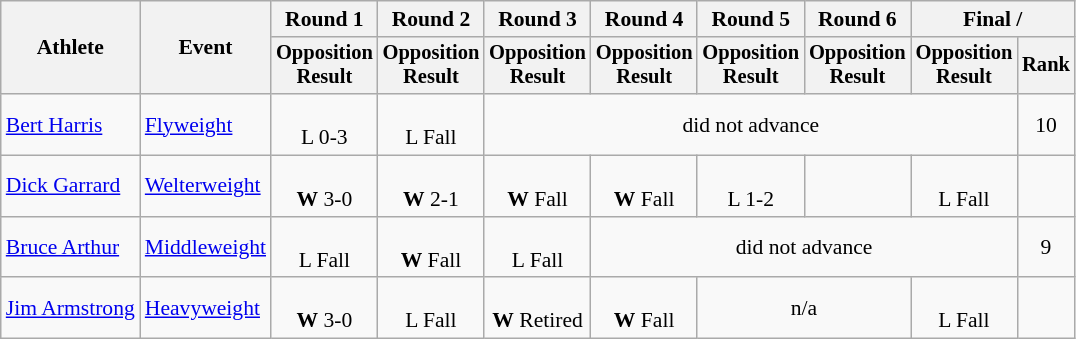<table class="wikitable" style="font-size:90%">
<tr>
<th rowspan="2">Athlete</th>
<th rowspan="2">Event</th>
<th>Round 1</th>
<th>Round 2</th>
<th>Round 3</th>
<th>Round 4</th>
<th>Round 5</th>
<th>Round 6</th>
<th colspan=2>Final / </th>
</tr>
<tr style="font-size: 95%">
<th>Opposition<br>Result</th>
<th>Opposition<br>Result</th>
<th>Opposition<br>Result</th>
<th>Opposition<br>Result</th>
<th>Opposition<br>Result</th>
<th>Opposition<br>Result</th>
<th>Opposition<br>Result</th>
<th>Rank</th>
</tr>
<tr align=center>
<td align=left><a href='#'>Bert Harris</a></td>
<td align=left><a href='#'>Flyweight</a></td>
<td><br> L 0-3</td>
<td><br> L Fall</td>
<td colspan=5>did not advance</td>
<td>10</td>
</tr>
<tr align=center>
<td align=left><a href='#'>Dick Garrard</a></td>
<td align=left><a href='#'>Welterweight</a></td>
<td><br><strong>W</strong> 3-0</td>
<td><br><strong>W</strong> 2-1</td>
<td><br><strong>W</strong> Fall</td>
<td><br><strong>W</strong> Fall</td>
<td><br> L 1-2</td>
<td></td>
<td><br> L Fall</td>
<td></td>
</tr>
<tr align=center>
<td align=left><a href='#'>Bruce Arthur</a></td>
<td align=left><a href='#'>Middleweight</a></td>
<td><br>L Fall</td>
<td><br><strong>W</strong> Fall</td>
<td><br>L Fall</td>
<td colspan=4>did not advance</td>
<td>9</td>
</tr>
<tr align=center>
<td align=left><a href='#'>Jim Armstrong</a></td>
<td align=left><a href='#'>Heavyweight</a></td>
<td><br><strong>W</strong> 3-0</td>
<td><br> L Fall</td>
<td><br><strong>W</strong> Retired</td>
<td><br><strong>W</strong> Fall</td>
<td colspan=2>n/a</td>
<td><br> L Fall</td>
<td></td>
</tr>
</table>
